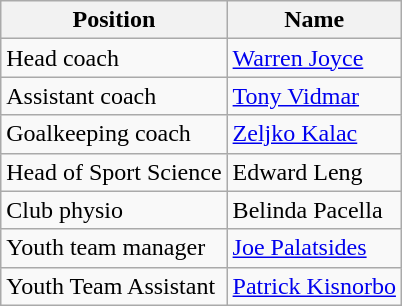<table class="wikitable">
<tr>
<th>Position</th>
<th>Name</th>
</tr>
<tr>
<td>Head coach</td>
<td> <a href='#'>Warren Joyce</a></td>
</tr>
<tr>
<td>Assistant coach</td>
<td> <a href='#'>Tony Vidmar</a></td>
</tr>
<tr>
<td>Goalkeeping coach</td>
<td> <a href='#'>Zeljko Kalac</a></td>
</tr>
<tr>
<td>Head of Sport Science</td>
<td> Edward Leng</td>
</tr>
<tr>
<td>Club physio</td>
<td> Belinda Pacella</td>
</tr>
<tr>
<td>Youth team manager</td>
<td> <a href='#'>Joe Palatsides</a></td>
</tr>
<tr>
<td>Youth Team Assistant</td>
<td> <a href='#'>Patrick Kisnorbo</a></td>
</tr>
</table>
